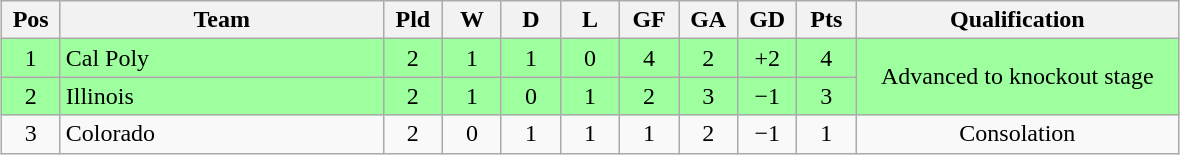<table class="wikitable" style="text-align:center; margin: 1em auto">
<tr>
<th style="width:2em">Pos</th>
<th style="width:13em">Team</th>
<th style="width:2em">Pld</th>
<th style="width:2em">W</th>
<th style="width:2em">D</th>
<th style="width:2em">L</th>
<th style="width:2em">GF</th>
<th style="width:2em">GA</th>
<th style="width:2em">GD</th>
<th style="width:2em">Pts</th>
<th style="width:13em">Qualification</th>
</tr>
<tr bgcolor="#9eff9e">
<td>1</td>
<td style="text-align:left">Cal Poly</td>
<td>2</td>
<td>1</td>
<td>1</td>
<td>0</td>
<td>4</td>
<td>2</td>
<td>+2</td>
<td>4</td>
<td rowspan="2">Advanced to knockout stage</td>
</tr>
<tr bgcolor="#9eff9e">
<td>2</td>
<td style="text-align:left">Illinois</td>
<td>2</td>
<td>1</td>
<td>0</td>
<td>1</td>
<td>2</td>
<td>3</td>
<td>−1</td>
<td>3</td>
</tr>
<tr>
<td>3</td>
<td style="text-align:left">Colorado</td>
<td>2</td>
<td>0</td>
<td>1</td>
<td>1</td>
<td>1</td>
<td>2</td>
<td>−1</td>
<td>1</td>
<td>Consolation</td>
</tr>
</table>
